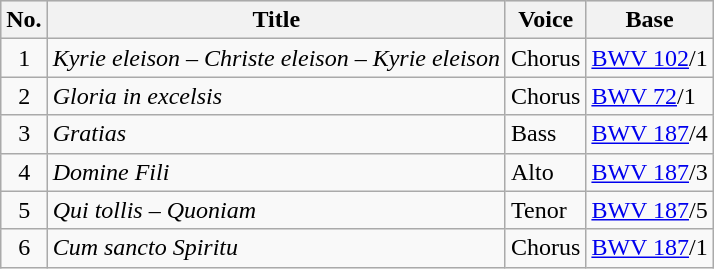<table class="wikitable">
<tr style="background-color:#E0E0E0;">
<th>No.</th>
<th>Title</th>
<th>Voice</th>
<th>Base</th>
</tr>
<tr>
<td>  1</td>
<td><em>Kyrie eleison – Christe eleison – Kyrie eleison</em></td>
<td>Chorus</td>
<td><a href='#'>BWV 102</a>/1</td>
</tr>
<tr>
<td>  2</td>
<td><em>Gloria in excelsis</em></td>
<td>Chorus</td>
<td><a href='#'>BWV 72</a>/1</td>
</tr>
<tr>
<td>  3</td>
<td><em>Gratias</em></td>
<td>Bass</td>
<td><a href='#'>BWV 187</a>/4</td>
</tr>
<tr>
<td>  4</td>
<td><em>Domine Fili</em></td>
<td>Alto</td>
<td><a href='#'>BWV 187</a>/3</td>
</tr>
<tr>
<td>  5</td>
<td><em>Qui tollis</em> – <em>Quoniam</em></td>
<td>Tenor</td>
<td><a href='#'>BWV 187</a>/5</td>
</tr>
<tr>
<td>  6</td>
<td><em>Cum sancto Spiritu</em></td>
<td>Chorus</td>
<td><a href='#'>BWV 187</a>/1</td>
</tr>
</table>
